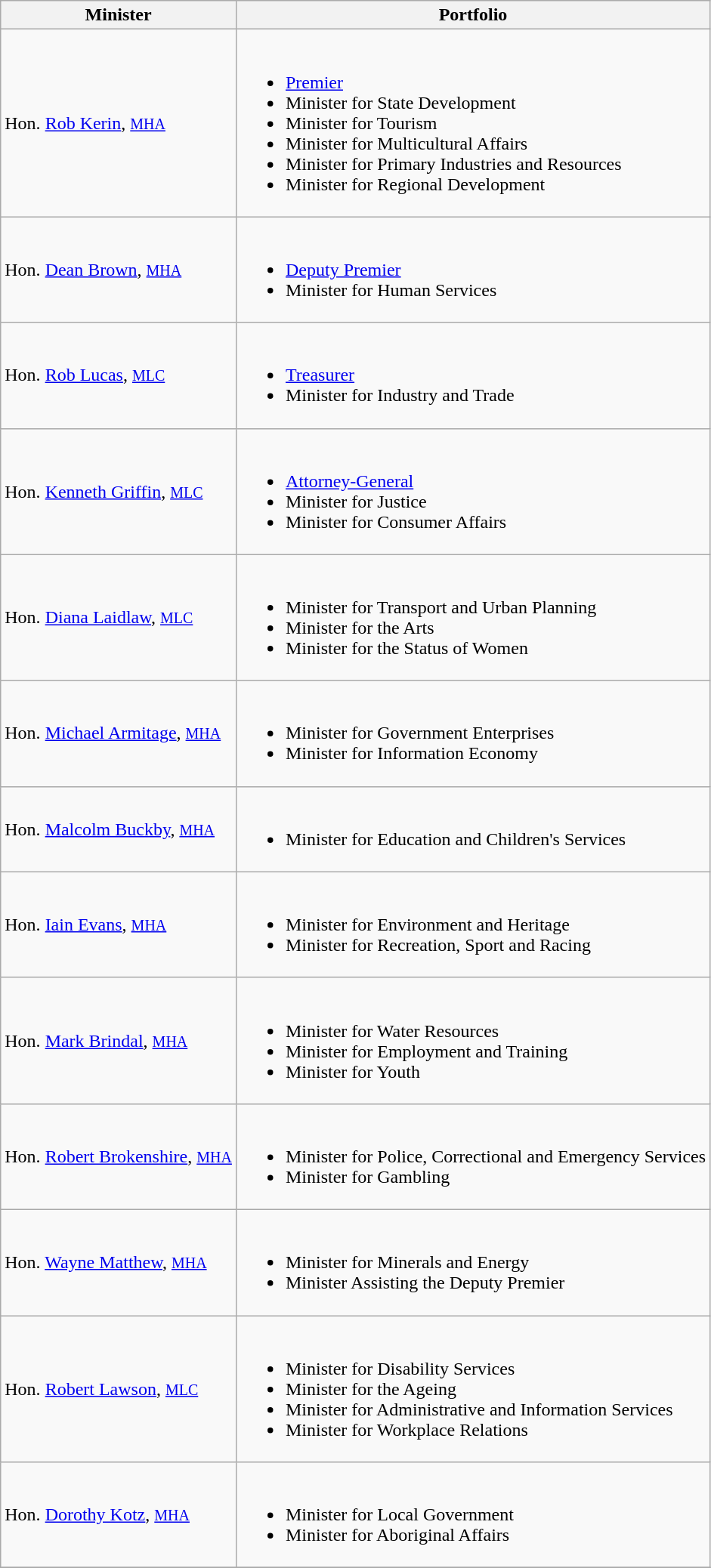<table class="wikitable sortable">
<tr>
<th>Minister</th>
<th>Portfolio</th>
</tr>
<tr>
<td>Hon. <a href='#'>Rob Kerin</a>, <small><a href='#'>MHA</a></small></td>
<td><br><ul><li><a href='#'>Premier</a></li><li>Minister for State Development</li><li>Minister for Tourism</li><li>Minister for Multicultural Affairs</li><li>Minister for Primary Industries and Resources</li><li>Minister for Regional Development</li></ul></td>
</tr>
<tr>
<td>Hon. <a href='#'>Dean Brown</a>, <small><a href='#'>MHA</a></small></td>
<td><br><ul><li><a href='#'>Deputy Premier</a></li><li>Minister for Human Services</li></ul></td>
</tr>
<tr>
<td>Hon. <a href='#'>Rob Lucas</a>, <small><a href='#'>MLC</a></small></td>
<td><br><ul><li><a href='#'>Treasurer</a></li><li>Minister for Industry and Trade</li></ul></td>
</tr>
<tr>
<td>Hon. <a href='#'>Kenneth Griffin</a>, <small><a href='#'>MLC</a></small></td>
<td><br><ul><li><a href='#'>Attorney-General</a></li><li>Minister for Justice</li><li>Minister for Consumer Affairs</li></ul></td>
</tr>
<tr>
<td>Hon. <a href='#'>Diana Laidlaw</a>, <small><a href='#'>MLC</a></small></td>
<td><br><ul><li>Minister for Transport and Urban Planning</li><li>Minister for the Arts</li><li>Minister for the Status of Women</li></ul></td>
</tr>
<tr>
<td>Hon. <a href='#'>Michael Armitage</a>, <small><a href='#'>MHA</a></small></td>
<td><br><ul><li>Minister for Government Enterprises</li><li>Minister for Information Economy</li></ul></td>
</tr>
<tr>
<td>Hon. <a href='#'>Malcolm Buckby</a>, <small><a href='#'>MHA</a></small></td>
<td><br><ul><li>Minister for Education and Children's Services</li></ul></td>
</tr>
<tr>
<td>Hon. <a href='#'>Iain Evans</a>, <small><a href='#'>MHA</a></small></td>
<td><br><ul><li>Minister for Environment and Heritage</li><li>Minister for Recreation, Sport and Racing</li></ul></td>
</tr>
<tr>
<td>Hon. <a href='#'>Mark Brindal</a>, <small><a href='#'>MHA</a></small></td>
<td><br><ul><li>Minister for Water Resources</li><li>Minister for Employment and Training</li><li>Minister for Youth</li></ul></td>
</tr>
<tr>
<td>Hon. <a href='#'>Robert Brokenshire</a>, <small><a href='#'>MHA</a></small></td>
<td><br><ul><li>Minister for Police, Correctional and Emergency Services</li><li>Minister for Gambling</li></ul></td>
</tr>
<tr>
<td>Hon. <a href='#'>Wayne Matthew</a>, <small><a href='#'>MHA</a></small></td>
<td><br><ul><li>Minister for Minerals and Energy</li><li>Minister Assisting the Deputy Premier</li></ul></td>
</tr>
<tr>
<td>Hon. <a href='#'>Robert Lawson</a>, <small><a href='#'>MLC</a></small></td>
<td><br><ul><li>Minister for Disability Services</li><li>Minister for the Ageing</li><li>Minister for Administrative and Information Services</li><li>Minister for Workplace Relations</li></ul></td>
</tr>
<tr>
<td>Hon. <a href='#'>Dorothy Kotz</a>, <small><a href='#'>MHA</a></small></td>
<td><br><ul><li>Minister for Local Government</li><li>Minister for Aboriginal Affairs</li></ul></td>
</tr>
<tr>
</tr>
</table>
